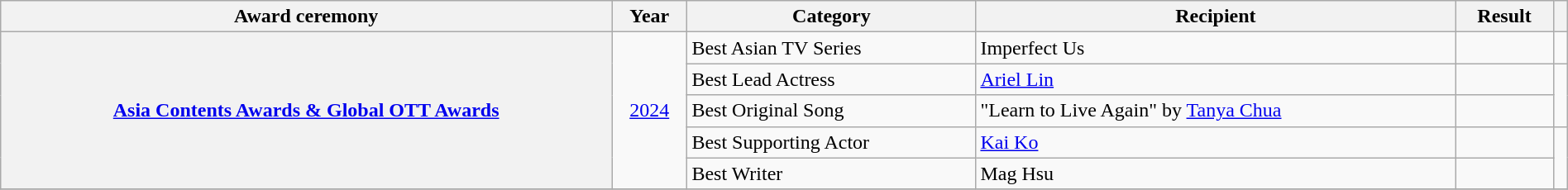<table class="wikitable plainrowheaders sortable" style="width:100%">
<tr>
<th scope="col">Award ceremony</th>
<th scope="col">Year</th>
<th scope="col">Category</th>
<th scope="col">Recipient</th>
<th scope="col">Result</th>
<th scope="col" class="unsortable"></th>
</tr>
<tr>
<th scope="row" rowspan=5><a href='#'>Asia Contents Awards & Global OTT Awards</a></th>
<td style="text-align:center" rowspan=5><a href='#'>2024</a></td>
<td>Best Asian TV Series</td>
<td>Imperfect Us</td>
<td></td>
<td style="text-align:center" rowspan=1></td>
</tr>
<tr>
<td>Best Lead Actress</td>
<td><a href='#'>Ariel Lin</a></td>
<td></td>
<td style="text-align:center" rowspan=2></td>
</tr>
<tr>
<td>Best Original Song</td>
<td>"Learn to Live Again" by <a href='#'>Tanya Chua</a></td>
<td></td>
</tr>
<tr>
<td>Best Supporting Actor</td>
<td><a href='#'>Kai Ko</a></td>
<td></td>
<td style="text-align:center" rowspan=2></td>
</tr>
<tr>
<td>Best Writer</td>
<td>Mag Hsu</td>
<td></td>
</tr>
<tr>
</tr>
</table>
